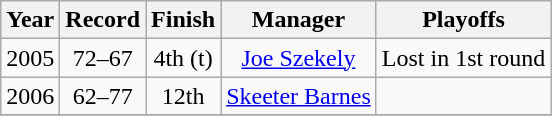<table class="wikitable" style="text-align:center">
<tr>
<th>Year</th>
<th>Record</th>
<th>Finish</th>
<th>Manager</th>
<th>Playoffs</th>
</tr>
<tr>
<td>2005</td>
<td>72–67</td>
<td>4th (t)</td>
<td><a href='#'>Joe Szekely</a></td>
<td>Lost in 1st round</td>
</tr>
<tr>
<td>2006</td>
<td>62–77</td>
<td>12th</td>
<td><a href='#'>Skeeter Barnes</a></td>
<td></td>
</tr>
<tr>
</tr>
</table>
